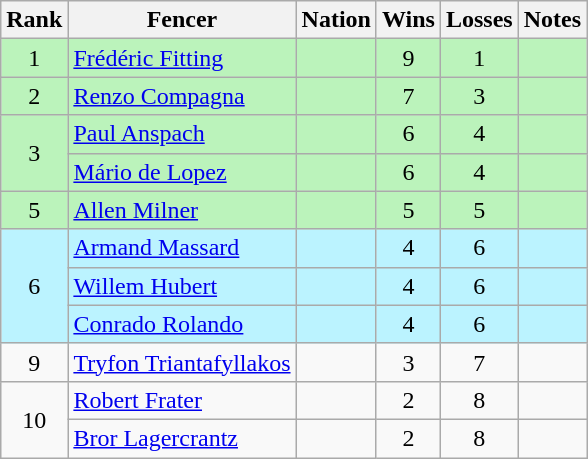<table class="wikitable sortable" style="text-align: center">
<tr>
<th>Rank</th>
<th>Fencer</th>
<th>Nation</th>
<th>Wins</th>
<th>Losses</th>
<th>Notes</th>
</tr>
<tr bgcolor=bbf3bb>
<td>1</td>
<td align=left><a href='#'>Frédéric Fitting</a></td>
<td align=left></td>
<td>9</td>
<td>1</td>
<td></td>
</tr>
<tr bgcolor=bbf3bb>
<td>2</td>
<td align=left><a href='#'>Renzo Compagna</a></td>
<td align=left></td>
<td>7</td>
<td>3</td>
<td></td>
</tr>
<tr bgcolor=bbf3bb>
<td rowspan=2>3</td>
<td align=left><a href='#'>Paul Anspach</a></td>
<td align=left></td>
<td>6</td>
<td>4</td>
<td></td>
</tr>
<tr bgcolor=bbf3bb>
<td align=left><a href='#'>Mário de Lopez</a></td>
<td align=left></td>
<td>6</td>
<td>4</td>
<td></td>
</tr>
<tr bgcolor=bbf3bb>
<td>5</td>
<td align=left><a href='#'>Allen Milner</a></td>
<td align=left></td>
<td>5</td>
<td>5</td>
<td></td>
</tr>
<tr bgcolor=bbf3ff>
<td rowspan=3>6</td>
<td align=left><a href='#'>Armand Massard</a></td>
<td align=left></td>
<td>4</td>
<td>6</td>
<td></td>
</tr>
<tr bgcolor=bbf3ff>
<td align=left><a href='#'>Willem Hubert</a></td>
<td align=left></td>
<td>4</td>
<td>6</td>
<td></td>
</tr>
<tr bgcolor=bbf3ff>
<td align=left><a href='#'>Conrado Rolando</a></td>
<td align=left></td>
<td>4</td>
<td>6</td>
<td></td>
</tr>
<tr>
<td>9</td>
<td align=left><a href='#'>Tryfon Triantafyllakos</a></td>
<td align=left></td>
<td>3</td>
<td>7</td>
<td></td>
</tr>
<tr>
<td rowspan=2>10</td>
<td align=left><a href='#'>Robert Frater</a></td>
<td align=left></td>
<td>2</td>
<td>8</td>
<td></td>
</tr>
<tr>
<td align=left><a href='#'>Bror Lagercrantz</a></td>
<td align=left></td>
<td>2</td>
<td>8</td>
<td></td>
</tr>
</table>
